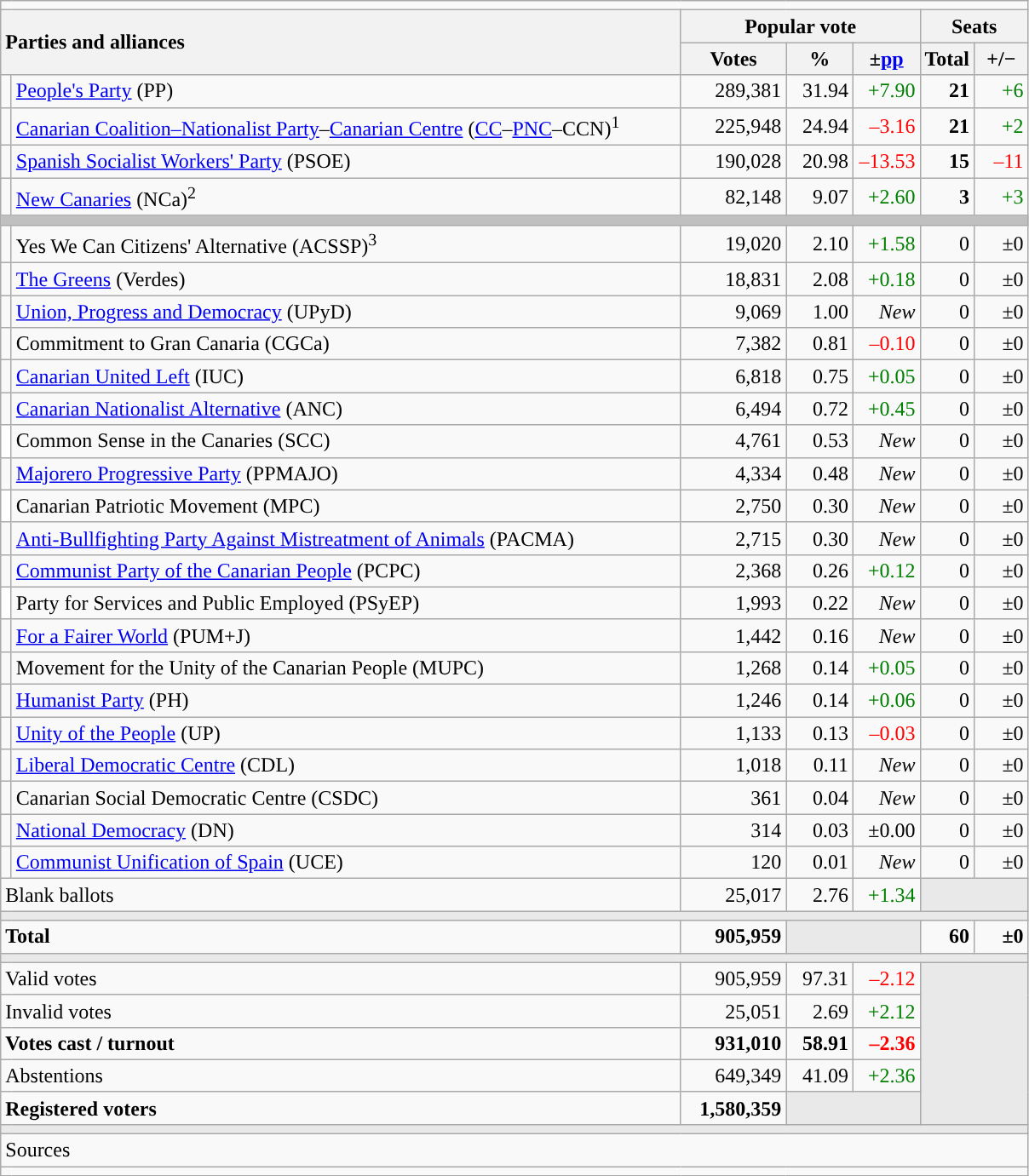<table class="wikitable" style="text-align:right;">
<tr>
<td colspan="7"></td>
</tr>
<tr>
<th style="text-align:left;" rowspan="2" colspan="2" width="525">Parties and alliances</th>
<th colspan="3">Popular vote</th>
<th colspan="2">Seats</th>
</tr>
<tr>
<th width="75">Votes</th>
<th width="45">%</th>
<th width="45">±<a href='#'>pp</a></th>
<th width="35">Total</th>
<th width="35">+/−</th>
</tr>
<tr>
<td width="1" style="color:inherit;background:"></td>
<td align="left"><a href='#'>People's Party</a> (PP)</td>
<td>289,381</td>
<td>31.94</td>
<td style="color:green;">+7.90</td>
<td><strong>21</strong></td>
<td style="color:green;">+6</td>
</tr>
<tr>
<td style="color:inherit;background:"></td>
<td align="left"><a href='#'>Canarian Coalition–Nationalist Party</a>–<a href='#'>Canarian Centre</a> (<a href='#'>CC</a>–<a href='#'>PNC</a>–CCN)<sup>1</sup></td>
<td>225,948</td>
<td>24.94</td>
<td style="color:red;">–3.16</td>
<td><strong>21</strong></td>
<td style="color:green;">+2</td>
</tr>
<tr>
<td style="color:inherit;background:"></td>
<td align="left"><a href='#'>Spanish Socialist Workers' Party</a> (PSOE)</td>
<td>190,028</td>
<td>20.98</td>
<td style="color:red;">–13.53</td>
<td><strong>15</strong></td>
<td style="color:red;">–11</td>
</tr>
<tr>
<td style="color:inherit;background:"></td>
<td align="left"><a href='#'>New Canaries</a> (NCa)<sup>2</sup></td>
<td>82,148</td>
<td>9.07</td>
<td style="color:green;">+2.60</td>
<td><strong>3</strong></td>
<td style="color:green;">+3</td>
</tr>
<tr>
<td colspan="7" bgcolor="#C0C0C0"></td>
</tr>
<tr>
<td style="color:inherit;background:"></td>
<td align="left">Yes We Can Citizens' Alternative (ACSSP)<sup>3</sup></td>
<td>19,020</td>
<td>2.10</td>
<td style="color:green;">+1.58</td>
<td>0</td>
<td>±0</td>
</tr>
<tr>
<td style="color:inherit;background:"></td>
<td align="left"><a href='#'>The Greens</a> (Verdes)</td>
<td>18,831</td>
<td>2.08</td>
<td style="color:green;">+0.18</td>
<td>0</td>
<td>±0</td>
</tr>
<tr>
<td style="color:inherit;background:"></td>
<td align="left"><a href='#'>Union, Progress and Democracy</a> (UPyD)</td>
<td>9,069</td>
<td>1.00</td>
<td><em>New</em></td>
<td>0</td>
<td>±0</td>
</tr>
<tr>
<td style="color:inherit;background:"></td>
<td align="left">Commitment to Gran Canaria (CGCa)</td>
<td>7,382</td>
<td>0.81</td>
<td style="color:red;">–0.10</td>
<td>0</td>
<td>±0</td>
</tr>
<tr>
<td style="color:inherit;background:"></td>
<td align="left"><a href='#'>Canarian United Left</a> (IUC)</td>
<td>6,818</td>
<td>0.75</td>
<td style="color:green;">+0.05</td>
<td>0</td>
<td>±0</td>
</tr>
<tr>
<td style="color:inherit;background:"></td>
<td align="left"><a href='#'>Canarian Nationalist Alternative</a> (ANC)</td>
<td>6,494</td>
<td>0.72</td>
<td style="color:green;">+0.45</td>
<td>0</td>
<td>±0</td>
</tr>
<tr>
<td bgcolor="white"></td>
<td align="left">Common Sense in the Canaries (SCC)</td>
<td>4,761</td>
<td>0.53</td>
<td><em>New</em></td>
<td>0</td>
<td>±0</td>
</tr>
<tr>
<td style="color:inherit;background:"></td>
<td align="left"><a href='#'>Majorero Progressive Party</a> (PPMAJO)</td>
<td>4,334</td>
<td>0.48</td>
<td><em>New</em></td>
<td>0</td>
<td>±0</td>
</tr>
<tr>
<td bgcolor="white"></td>
<td align="left">Canarian Patriotic Movement (MPC)</td>
<td>2,750</td>
<td>0.30</td>
<td><em>New</em></td>
<td>0</td>
<td>±0</td>
</tr>
<tr>
<td style="color:inherit;background:"></td>
<td align="left"><a href='#'>Anti-Bullfighting Party Against Mistreatment of Animals</a> (PACMA)</td>
<td>2,715</td>
<td>0.30</td>
<td><em>New</em></td>
<td>0</td>
<td>±0</td>
</tr>
<tr>
<td style="color:inherit;background:"></td>
<td align="left"><a href='#'>Communist Party of the Canarian People</a> (PCPC)</td>
<td>2,368</td>
<td>0.26</td>
<td style="color:green;">+0.12</td>
<td>0</td>
<td>±0</td>
</tr>
<tr>
<td bgcolor="white"></td>
<td align="left">Party for Services and Public Employed (PSyEP)</td>
<td>1,993</td>
<td>0.22</td>
<td><em>New</em></td>
<td>0</td>
<td>±0</td>
</tr>
<tr>
<td style="color:inherit;background:"></td>
<td align="left"><a href='#'>For a Fairer World</a> (PUM+J)</td>
<td>1,442</td>
<td>0.16</td>
<td><em>New</em></td>
<td>0</td>
<td>±0</td>
</tr>
<tr>
<td style="color:inherit;background:"></td>
<td align="left">Movement for the Unity of the Canarian People (MUPC)</td>
<td>1,268</td>
<td>0.14</td>
<td style="color:green;">+0.05</td>
<td>0</td>
<td>±0</td>
</tr>
<tr>
<td style="color:inherit;background:"></td>
<td align="left"><a href='#'>Humanist Party</a> (PH)</td>
<td>1,246</td>
<td>0.14</td>
<td style="color:green;">+0.06</td>
<td>0</td>
<td>±0</td>
</tr>
<tr>
<td style="color:inherit;background:"></td>
<td align="left"><a href='#'>Unity of the People</a> (UP)</td>
<td>1,133</td>
<td>0.13</td>
<td style="color:red;">–0.03</td>
<td>0</td>
<td>±0</td>
</tr>
<tr>
<td style="color:inherit;background:"></td>
<td align="left"><a href='#'>Liberal Democratic Centre</a> (CDL)</td>
<td>1,018</td>
<td>0.11</td>
<td><em>New</em></td>
<td>0</td>
<td>±0</td>
</tr>
<tr>
<td style="color:inherit;background:"></td>
<td align="left">Canarian Social Democratic Centre (CSDC)</td>
<td>361</td>
<td>0.04</td>
<td><em>New</em></td>
<td>0</td>
<td>±0</td>
</tr>
<tr>
<td style="color:inherit;background:"></td>
<td align="left"><a href='#'>National Democracy</a> (DN)</td>
<td>314</td>
<td>0.03</td>
<td>±0.00</td>
<td>0</td>
<td>±0</td>
</tr>
<tr>
<td style="color:inherit;background:"></td>
<td align="left"><a href='#'>Communist Unification of Spain</a> (UCE)</td>
<td>120</td>
<td>0.01</td>
<td><em>New</em></td>
<td>0</td>
<td>±0</td>
</tr>
<tr>
<td align="left" colspan="2">Blank ballots</td>
<td>25,017</td>
<td>2.76</td>
<td style="color:green;">+1.34</td>
<td bgcolor="#E9E9E9" colspan="2"></td>
</tr>
<tr>
<td colspan="7" bgcolor="#E9E9E9"></td>
</tr>
<tr style="font-weight:bold;">
<td align="left" colspan="2">Total</td>
<td>905,959</td>
<td bgcolor="#E9E9E9" colspan="2"></td>
<td>60</td>
<td>±0</td>
</tr>
<tr>
<td colspan="7" bgcolor="#E9E9E9"></td>
</tr>
<tr>
<td align="left" colspan="2">Valid votes</td>
<td>905,959</td>
<td>97.31</td>
<td style="color:red;">–2.12</td>
<td bgcolor="#E9E9E9" colspan="2" rowspan="5"></td>
</tr>
<tr>
<td align="left" colspan="2">Invalid votes</td>
<td>25,051</td>
<td>2.69</td>
<td style="color:green;">+2.12</td>
</tr>
<tr style="font-weight:bold;">
<td align="left" colspan="2">Votes cast / turnout</td>
<td>931,010</td>
<td>58.91</td>
<td style="color:red;">–2.36</td>
</tr>
<tr>
<td align="left" colspan="2">Abstentions</td>
<td>649,349</td>
<td>41.09</td>
<td style="color:green;">+2.36</td>
</tr>
<tr style="font-weight:bold;">
<td align="left" colspan="2">Registered voters</td>
<td>1,580,359</td>
<td bgcolor="#E9E9E9" colspan="2"></td>
</tr>
<tr>
<td colspan="7" bgcolor="#E9E9E9"></td>
</tr>
<tr>
<td align="left" colspan="7">Sources</td>
</tr>
<tr>
<td colspan="7" style="text-align:left; max-width:790px;"></td>
</tr>
</table>
